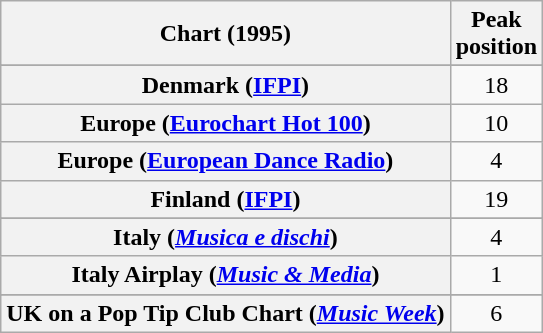<table class="wikitable sortable plainrowheaders" style="text-align:center">
<tr>
<th>Chart (1995)</th>
<th>Peak<br>position</th>
</tr>
<tr>
</tr>
<tr>
</tr>
<tr>
<th scope="row">Denmark (<a href='#'>IFPI</a>)</th>
<td>18</td>
</tr>
<tr>
<th scope="row">Europe (<a href='#'>Eurochart Hot 100</a>)</th>
<td>10</td>
</tr>
<tr>
<th scope="row">Europe (<a href='#'>European Dance Radio</a>)</th>
<td>4</td>
</tr>
<tr>
<th scope="row">Finland (<a href='#'>IFPI</a>)</th>
<td>19</td>
</tr>
<tr>
</tr>
<tr>
<th scope="row">Italy (<em><a href='#'>Musica e dischi</a></em>)</th>
<td>4</td>
</tr>
<tr>
<th scope="row">Italy Airplay (<em><a href='#'>Music & Media</a></em>)</th>
<td>1</td>
</tr>
<tr>
</tr>
<tr>
</tr>
<tr>
</tr>
<tr>
</tr>
<tr>
</tr>
<tr>
</tr>
<tr>
</tr>
<tr>
<th scope="row">UK on a Pop Tip Club Chart (<em><a href='#'>Music Week</a></em>)</th>
<td>6</td>
</tr>
</table>
